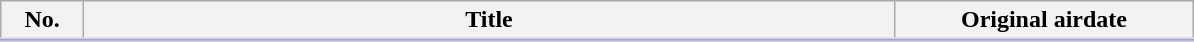<table class="wikitable" style="width:63%; margin:auto; background:#FFF;">
<tr style="border-bottom: 3px solid #CCF">
<th style="width:3em;">No.</th>
<th>Title</th>
<th style="width:12em;">Original airdate</th>
</tr>
<tr>
</tr>
</table>
